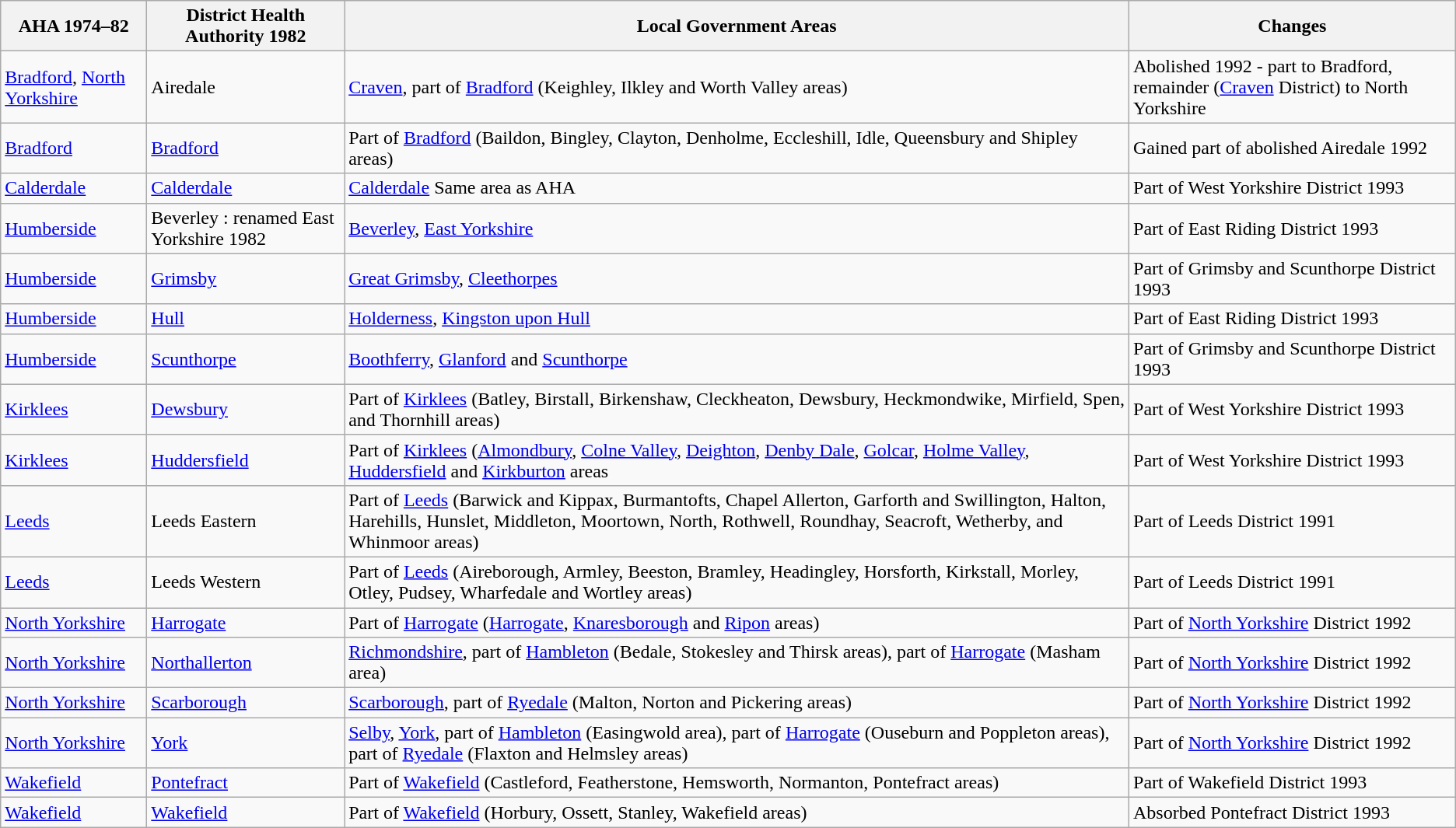<table class="wikitable">
<tr>
<th>AHA 1974–82</th>
<th>District Health Authority 1982</th>
<th>Local Government Areas</th>
<th>Changes</th>
</tr>
<tr>
<td><a href='#'>Bradford</a>, <a href='#'>North Yorkshire</a></td>
<td>Airedale</td>
<td><a href='#'>Craven</a>, part of <a href='#'>Bradford</a> (Keighley, Ilkley and Worth Valley areas)</td>
<td>Abolished 1992 - part to Bradford, remainder (<a href='#'>Craven</a> District) to North Yorkshire</td>
</tr>
<tr>
<td><a href='#'>Bradford</a></td>
<td><a href='#'>Bradford</a></td>
<td>Part of <a href='#'>Bradford</a> (Baildon, Bingley, Clayton, Denholme, Eccleshill, Idle, Queensbury and Shipley areas)</td>
<td>Gained part of abolished Airedale 1992</td>
</tr>
<tr>
<td><a href='#'>Calderdale</a></td>
<td><a href='#'>Calderdale</a></td>
<td><a href='#'>Calderdale</a> Same area as AHA</td>
<td>Part of West Yorkshire District 1993</td>
</tr>
<tr>
<td><a href='#'>Humberside</a></td>
<td>Beverley : renamed East Yorkshire 1982</td>
<td><a href='#'>Beverley</a>, <a href='#'>East Yorkshire</a></td>
<td>Part of East Riding District 1993</td>
</tr>
<tr>
<td><a href='#'>Humberside</a></td>
<td><a href='#'>Grimsby</a></td>
<td><a href='#'>Great Grimsby</a>, <a href='#'>Cleethorpes</a></td>
<td>Part of Grimsby and Scunthorpe District 1993</td>
</tr>
<tr>
<td><a href='#'>Humberside</a></td>
<td><a href='#'>Hull</a></td>
<td><a href='#'>Holderness</a>, <a href='#'>Kingston upon Hull</a></td>
<td>Part of East Riding District 1993</td>
</tr>
<tr>
<td><a href='#'>Humberside</a></td>
<td><a href='#'>Scunthorpe</a></td>
<td><a href='#'>Boothferry</a>, <a href='#'>Glanford</a> and <a href='#'>Scunthorpe</a></td>
<td>Part of Grimsby and Scunthorpe District 1993</td>
</tr>
<tr>
<td><a href='#'>Kirklees</a></td>
<td><a href='#'>Dewsbury</a></td>
<td>Part of <a href='#'>Kirklees</a> (Batley, Birstall, Birkenshaw, Cleckheaton, Dewsbury, Heckmondwike, Mirfield, Spen, and Thornhill areas)</td>
<td>Part of West Yorkshire District 1993</td>
</tr>
<tr>
<td><a href='#'>Kirklees</a></td>
<td><a href='#'>Huddersfield</a></td>
<td>Part of <a href='#'>Kirklees</a> (<a href='#'>Almondbury</a>, <a href='#'>Colne Valley</a>, <a href='#'>Deighton</a>, <a href='#'>Denby Dale</a>, <a href='#'>Golcar</a>, <a href='#'>Holme Valley</a>, <a href='#'>Huddersfield</a> and <a href='#'>Kirkburton</a> areas</td>
<td>Part of West Yorkshire District 1993</td>
</tr>
<tr>
<td><a href='#'>Leeds</a></td>
<td>Leeds Eastern</td>
<td>Part of <a href='#'>Leeds</a> (Barwick and Kippax, Burmantofts, Chapel Allerton, Garforth and Swillington, Halton, Harehills, Hunslet, Middleton, Moortown, North, Rothwell, Roundhay, Seacroft, Wetherby, and Whinmoor areas)</td>
<td>Part of Leeds District 1991</td>
</tr>
<tr>
<td><a href='#'>Leeds</a></td>
<td>Leeds Western</td>
<td>Part of <a href='#'>Leeds</a> (Aireborough, Armley, Beeston, Bramley, Headingley, Horsforth, Kirkstall, Morley, Otley, Pudsey, Wharfedale and Wortley areas)</td>
<td>Part of Leeds District 1991</td>
</tr>
<tr>
<td><a href='#'>North Yorkshire</a></td>
<td><a href='#'>Harrogate</a></td>
<td>Part of <a href='#'>Harrogate</a> (<a href='#'>Harrogate</a>, <a href='#'>Knaresborough</a> and  <a href='#'>Ripon</a> areas)</td>
<td>Part of <a href='#'>North Yorkshire</a> District 1992</td>
</tr>
<tr>
<td><a href='#'>North Yorkshire</a></td>
<td><a href='#'>Northallerton</a></td>
<td><a href='#'>Richmondshire</a>, part of <a href='#'>Hambleton</a> (Bedale, Stokesley and Thirsk areas), part of <a href='#'>Harrogate</a> (Masham area)</td>
<td>Part of <a href='#'>North Yorkshire</a> District 1992</td>
</tr>
<tr>
<td><a href='#'>North Yorkshire</a></td>
<td><a href='#'>Scarborough</a></td>
<td><a href='#'>Scarborough</a>, part of <a href='#'>Ryedale</a> (Malton, Norton and Pickering areas)</td>
<td>Part of <a href='#'>North Yorkshire</a> District 1992</td>
</tr>
<tr>
<td><a href='#'>North Yorkshire</a></td>
<td><a href='#'>York</a></td>
<td><a href='#'>Selby</a>, <a href='#'>York</a>, part of <a href='#'>Hambleton</a> (Easingwold area), part of <a href='#'>Harrogate</a> (Ouseburn and Poppleton areas), part of <a href='#'>Ryedale</a> (Flaxton and Helmsley areas)</td>
<td>Part of <a href='#'>North Yorkshire</a> District 1992</td>
</tr>
<tr>
<td><a href='#'>Wakefield</a></td>
<td><a href='#'>Pontefract</a></td>
<td>Part of <a href='#'>Wakefield</a> (Castleford, Featherstone, Hemsworth, Normanton, Pontefract areas)</td>
<td>Part of Wakefield District 1993</td>
</tr>
<tr>
<td><a href='#'>Wakefield</a></td>
<td><a href='#'>Wakefield</a></td>
<td>Part of <a href='#'>Wakefield</a> (Horbury, Ossett, Stanley, Wakefield areas)</td>
<td>Absorbed Pontefract District 1993</td>
</tr>
</table>
